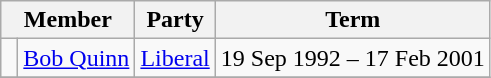<table class="wikitable">
<tr>
<th colspan="2">Member</th>
<th>Party</th>
<th>Term</th>
</tr>
<tr>
<td> </td>
<td><a href='#'>Bob Quinn</a></td>
<td><a href='#'>Liberal</a></td>
<td>19 Sep 1992 – 17 Feb 2001</td>
</tr>
<tr>
</tr>
</table>
